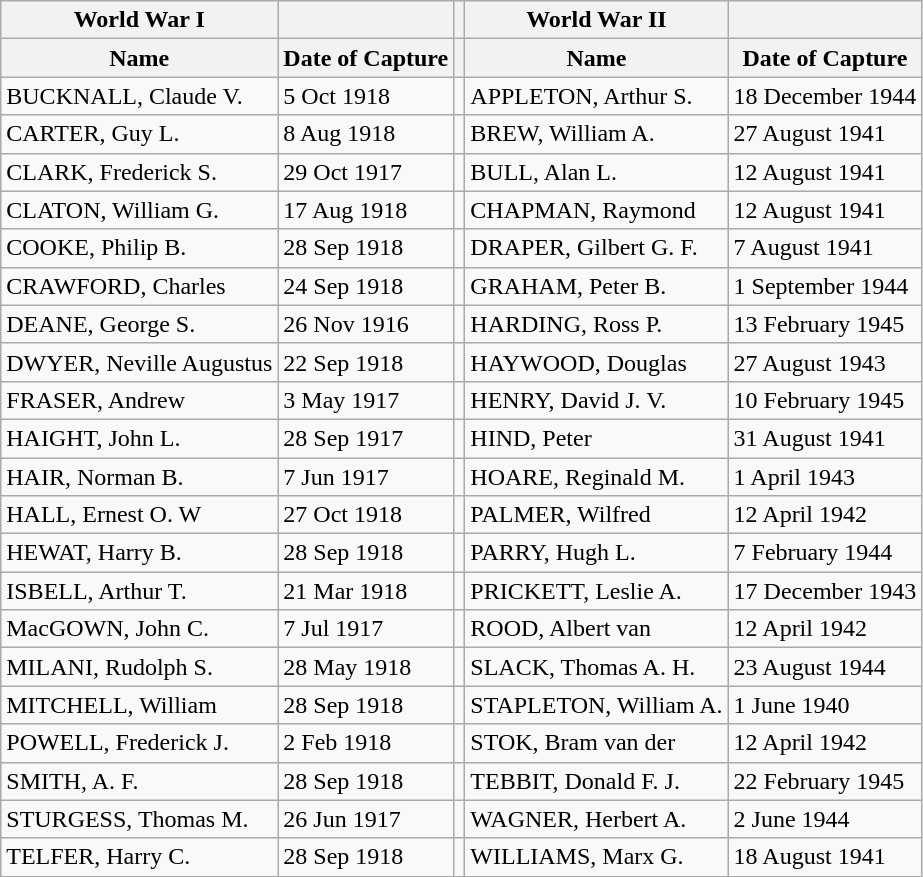<table class="wikitable">
<tr>
<th>World War I</th>
<th></th>
<th></th>
<th>World War II</th>
<th></th>
</tr>
<tr>
<th>Name</th>
<th>Date of Capture</th>
<th></th>
<th>Name</th>
<th>Date of Capture</th>
</tr>
<tr>
<td>BUCKNALL, Claude V.</td>
<td>5 Oct 1918</td>
<td></td>
<td>APPLETON, Arthur S.</td>
<td>18 December 1944</td>
</tr>
<tr>
<td>CARTER, Guy L.</td>
<td>8 Aug 1918</td>
<td></td>
<td>BREW, William A.</td>
<td>27 August 1941</td>
</tr>
<tr>
<td>CLARK, Frederick S.</td>
<td>29 Oct 1917</td>
<td></td>
<td>BULL, Alan L.</td>
<td>12 August 1941</td>
</tr>
<tr>
<td>CLATON, William G.</td>
<td>17 Aug 1918</td>
<td></td>
<td>CHAPMAN, Raymond</td>
<td>12 August 1941</td>
</tr>
<tr>
<td>COOKE, Philip B.</td>
<td>28 Sep 1918</td>
<td></td>
<td>DRAPER, Gilbert G. F.</td>
<td>7 August 1941</td>
</tr>
<tr>
<td>CRAWFORD, Charles</td>
<td>24 Sep 1918</td>
<td></td>
<td>GRAHAM, Peter B.</td>
<td>1 September 1944</td>
</tr>
<tr>
<td>DEANE, George S.</td>
<td>26 Nov 1916</td>
<td></td>
<td>HARDING, Ross P.</td>
<td>13 February 1945</td>
</tr>
<tr>
<td>DWYER, Neville Augustus</td>
<td>22 Sep 1918</td>
<td></td>
<td>HAYWOOD, Douglas</td>
<td>27 August 1943</td>
</tr>
<tr>
<td>FRASER, Andrew</td>
<td>3 May 1917</td>
<td></td>
<td>HENRY, David J. V.</td>
<td>10 February 1945</td>
</tr>
<tr>
<td>HAIGHT, John L.</td>
<td>28 Sep 1917</td>
<td></td>
<td>HIND, Peter</td>
<td>31 August 1941</td>
</tr>
<tr>
<td>HAIR, Norman B.</td>
<td>7 Jun 1917</td>
<td></td>
<td>HOARE, Reginald M.</td>
<td>1 April 1943</td>
</tr>
<tr>
<td>HALL, Ernest O. W</td>
<td>27 Oct 1918</td>
<td></td>
<td>PALMER, Wilfred</td>
<td>12 April 1942</td>
</tr>
<tr>
<td>HEWAT, Harry B.</td>
<td>28 Sep 1918</td>
<td></td>
<td>PARRY, Hugh L.</td>
<td>7 February 1944</td>
</tr>
<tr>
<td>ISBELL, Arthur T.</td>
<td>21 Mar 1918</td>
<td></td>
<td>PRICKETT, Leslie A.</td>
<td>17 December 1943</td>
</tr>
<tr>
<td>MacGOWN, John C.</td>
<td>7 Jul 1917</td>
<td></td>
<td>ROOD, Albert van</td>
<td>12 April 1942</td>
</tr>
<tr>
<td>MILANI, Rudolph S.</td>
<td>28 May 1918</td>
<td></td>
<td>SLACK, Thomas A. H.</td>
<td>23 August 1944</td>
</tr>
<tr>
<td>MITCHELL, William</td>
<td>28 Sep 1918</td>
<td></td>
<td>STAPLETON, William A.</td>
<td>1 June 1940</td>
</tr>
<tr>
<td>POWELL, Frederick J.</td>
<td>2 Feb 1918</td>
<td></td>
<td>STOK, Bram van der</td>
<td>12 April 1942</td>
</tr>
<tr>
<td>SMITH, A. F.</td>
<td>28 Sep 1918</td>
<td></td>
<td>TEBBIT, Donald F. J.</td>
<td>22 February 1945</td>
</tr>
<tr>
<td>STURGESS, Thomas M.</td>
<td>26 Jun 1917</td>
<td></td>
<td>WAGNER, Herbert A.</td>
<td>2 June 1944</td>
</tr>
<tr>
<td>TELFER, Harry C.</td>
<td>28 Sep 1918</td>
<td></td>
<td>WILLIAMS, Marx G.</td>
<td>18 August 1941</td>
</tr>
</table>
